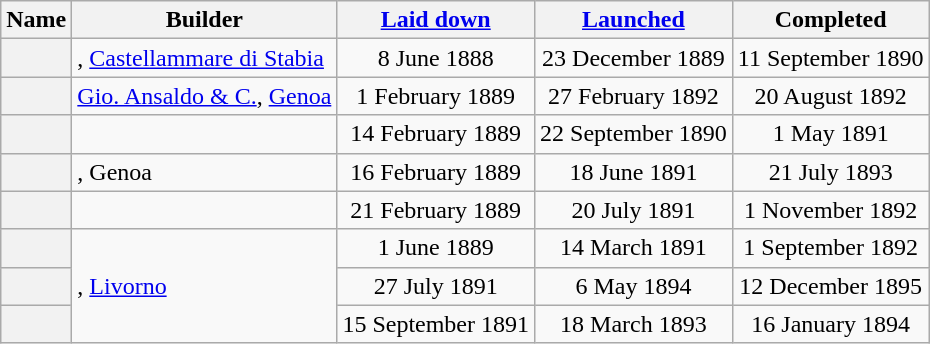<table class="wikitable plainrowheaders">
<tr>
<th scope="col">Name</th>
<th scope="col">Builder</th>
<th scope="col"><a href='#'>Laid down</a></th>
<th scope="col"><a href='#'>Launched</a></th>
<th scope="col">Completed</th>
</tr>
<tr valign=middle>
<th scope="row"></th>
<td>, <a href='#'>Castellammare di Stabia</a></td>
<td align=center>8 June 1888</td>
<td align=center>23 December 1889</td>
<td align=center>11 September 1890</td>
</tr>
<tr valign=middle>
<th scope="row"></th>
<td><a href='#'>Gio. Ansaldo & C.</a>, <a href='#'>Genoa</a></td>
<td align=center>1 February 1889</td>
<td align=center>27 February 1892</td>
<td align=center>20 August 1892</td>
</tr>
<tr valign=middle>
<th scope="row"></th>
<td></td>
<td align=center>14 February 1889</td>
<td align=center>22 September 1890</td>
<td align=center>1 May 1891</td>
</tr>
<tr valign=middle>
<th scope="row"></th>
<td>, Genoa</td>
<td align=center>16 February 1889</td>
<td align=center>18 June 1891</td>
<td align=center>21 July 1893</td>
</tr>
<tr valign=middle>
<th scope="row"></th>
<td></td>
<td align=center>21 February 1889</td>
<td align=center>20 July 1891</td>
<td align=center>1 November 1892</td>
</tr>
<tr valign=middle>
<th scope="row"></th>
<td rowspan="3">, <a href='#'>Livorno</a></td>
<td align=center>1 June 1889</td>
<td align=center>14 March 1891</td>
<td align=center>1 September 1892</td>
</tr>
<tr valign=middle>
<th scope="row"></th>
<td align=center>27 July 1891</td>
<td align=center>6 May 1894</td>
<td align=center>12 December 1895</td>
</tr>
<tr valign=middle>
<th scope="row"></th>
<td align=center>15 September 1891</td>
<td align=center>18 March 1893</td>
<td align=center>16 January 1894</td>
</tr>
</table>
